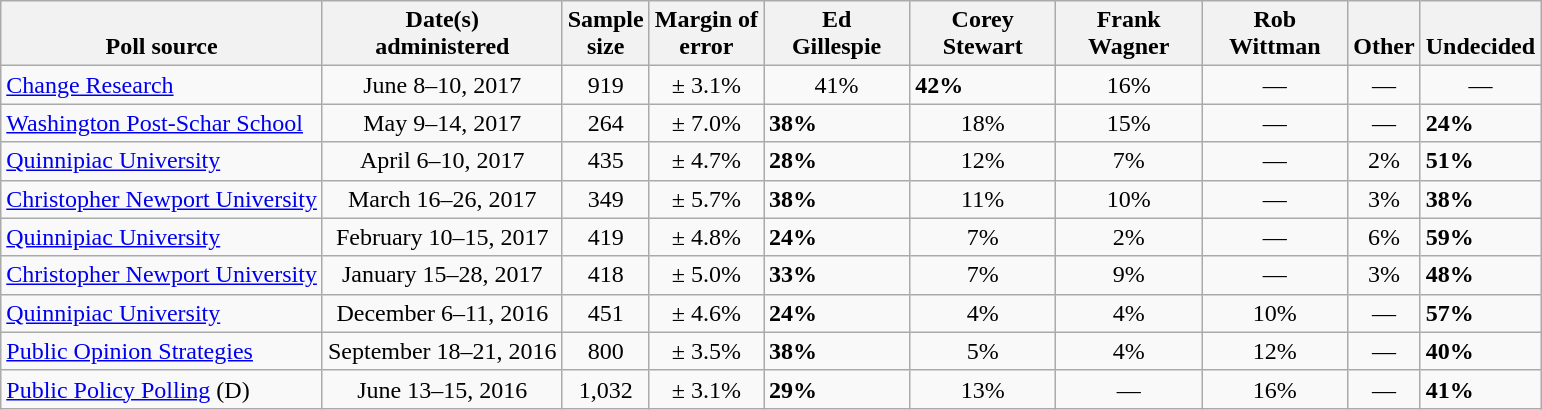<table class="wikitable">
<tr valign= bottom>
<th>Poll source</th>
<th>Date(s)<br>administered</th>
<th>Sample<br>size</th>
<th>Margin of<br>error</th>
<th style="width:90px;">Ed<br>Gillespie</th>
<th style="width:90px;">Corey<br>Stewart</th>
<th style="width:90px;">Frank<br>Wagner</th>
<th style="width:90px;">Rob<br>Wittman</th>
<th>Other</th>
<th>Undecided</th>
</tr>
<tr>
<td><a href='#'>Change Research</a></td>
<td align=center>June 8–10, 2017</td>
<td align=center>919</td>
<td align=center>± 3.1%</td>
<td align=center>41%</td>
<td><strong>42%</strong></td>
<td align=center>16%</td>
<td align=center>—</td>
<td align=center>—</td>
<td align=center>—</td>
</tr>
<tr>
<td><a href='#'>Washington Post-Schar School</a></td>
<td align=center>May 9–14, 2017</td>
<td align=center>264</td>
<td align=center>± 7.0%</td>
<td><strong>38%</strong></td>
<td align=center>18%</td>
<td align=center>15%</td>
<td align=center>—</td>
<td align=center>—</td>
<td><strong>24%</strong></td>
</tr>
<tr>
<td><a href='#'>Quinnipiac University</a></td>
<td align=center>April 6–10, 2017</td>
<td align=center>435</td>
<td align=center>± 4.7%</td>
<td><strong>28%</strong></td>
<td align=center>12%</td>
<td align=center>7%</td>
<td align=center>—</td>
<td align=center>2%</td>
<td><strong>51%</strong></td>
</tr>
<tr>
<td><a href='#'>Christopher Newport University</a></td>
<td align=center>March 16–26, 2017</td>
<td align=center>349</td>
<td align=center>± 5.7%</td>
<td><strong>38%</strong></td>
<td align=center>11%</td>
<td align=center>10%</td>
<td align=center>—</td>
<td align=center>3%</td>
<td><strong>38%</strong></td>
</tr>
<tr>
<td><a href='#'>Quinnipiac University</a></td>
<td align=center>February 10–15, 2017</td>
<td align=center>419</td>
<td align=center>± 4.8%</td>
<td><strong>24%</strong></td>
<td align=center>7%</td>
<td align=center>2%</td>
<td align=center>—</td>
<td align=center>6%</td>
<td><strong>59%</strong></td>
</tr>
<tr>
<td><a href='#'>Christopher Newport University</a></td>
<td align=center>January 15–28, 2017</td>
<td align=center>418</td>
<td align=center>± 5.0%</td>
<td><strong>33%</strong></td>
<td align=center>7%</td>
<td align=center>9%</td>
<td align=center>—</td>
<td align=center>3%</td>
<td><strong>48%</strong></td>
</tr>
<tr>
<td><a href='#'>Quinnipiac University</a></td>
<td align=center>December 6–11, 2016</td>
<td align=center>451</td>
<td align=center>± 4.6%</td>
<td><strong>24%</strong></td>
<td align=center>4%</td>
<td align=center>4%</td>
<td align=center>10%</td>
<td align=center>—</td>
<td><strong>57%</strong></td>
</tr>
<tr>
<td><a href='#'>Public Opinion Strategies</a></td>
<td align=center>September 18–21, 2016</td>
<td align=center>800</td>
<td align=center>± 3.5%</td>
<td><strong>38%</strong></td>
<td align=center>5%</td>
<td align=center>4%</td>
<td align=center>12%</td>
<td align=center>—</td>
<td><strong>40%</strong></td>
</tr>
<tr>
<td><a href='#'>Public Policy Polling</a> (D)</td>
<td align=center>June 13–15, 2016</td>
<td align=center>1,032</td>
<td align=center>± 3.1%</td>
<td><strong>29%</strong></td>
<td align=center>13%</td>
<td align=center>—</td>
<td align=center>16%</td>
<td align=center>—</td>
<td><strong>41%</strong></td>
</tr>
</table>
